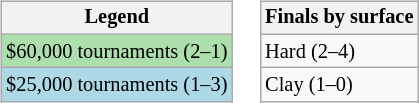<table>
<tr valign=top>
<td><br><table class=wikitable style=font-size:85%>
<tr>
<th>Legend</th>
</tr>
<tr style="background:#addfad;">
<td>$60,000 tournaments (2–1)</td>
</tr>
<tr style="background:lightblue;">
<td>$25,000 tournaments (1–3)</td>
</tr>
</table>
</td>
<td><br><table class=wikitable style=font-size:85%>
<tr>
<th>Finals by surface</th>
</tr>
<tr>
<td>Hard (2–4)</td>
</tr>
<tr>
<td>Clay (1–0)</td>
</tr>
</table>
</td>
</tr>
</table>
